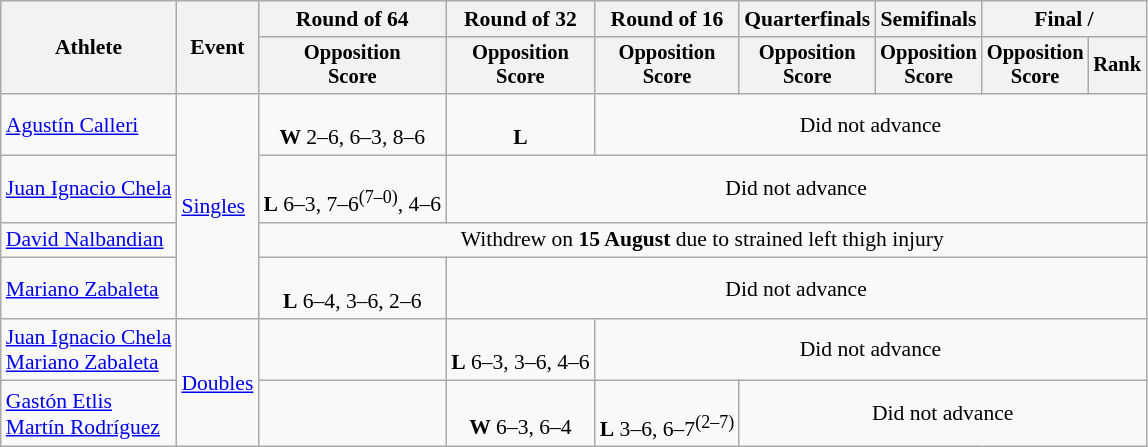<table class=wikitable style="font-size:90%">
<tr>
<th rowspan="2">Athlete</th>
<th rowspan="2">Event</th>
<th>Round of 64</th>
<th>Round of 32</th>
<th>Round of 16</th>
<th>Quarterfinals</th>
<th>Semifinals</th>
<th colspan=2>Final / </th>
</tr>
<tr style="font-size:95%">
<th>Opposition<br>Score</th>
<th>Opposition<br>Score</th>
<th>Opposition<br>Score</th>
<th>Opposition<br>Score</th>
<th>Opposition<br>Score</th>
<th>Opposition<br>Score</th>
<th>Rank</th>
</tr>
<tr align=center>
<td align=left><a href='#'>Agustín Calleri</a></td>
<td align=left rowspan=4><a href='#'>Singles</a></td>
<td><br><strong>W</strong> 2–6, 6–3, 8–6</td>
<td><br><strong>L</strong> </td>
<td colspan=5>Did not advance</td>
</tr>
<tr align=center>
<td align=left><a href='#'>Juan Ignacio Chela</a></td>
<td><br><strong>L</strong> 6–3, 7–6<sup>(7–0)</sup>, 4–6</td>
<td colspan=6>Did not advance</td>
</tr>
<tr align=center>
<td align=left><a href='#'>David Nalbandian</a></td>
<td colspan=7 align=center>Withdrew on <strong>15 August</strong> due to strained left thigh injury</td>
</tr>
<tr align=center>
<td align=left><a href='#'>Mariano Zabaleta</a></td>
<td><br><strong>L</strong> 6–4, 3–6, 2–6</td>
<td colspan=6>Did not advance</td>
</tr>
<tr align=center>
<td align=left><a href='#'>Juan Ignacio Chela</a><br><a href='#'>Mariano Zabaleta</a></td>
<td align=left rowspan=2><a href='#'>Doubles</a></td>
<td></td>
<td><br><strong>L</strong> 6–3, 3–6, 4–6</td>
<td colspan=5>Did not advance</td>
</tr>
<tr align=center>
<td align=left><a href='#'>Gastón Etlis</a><br><a href='#'>Martín Rodríguez</a></td>
<td></td>
<td><br><strong>W</strong> 6–3, 6–4</td>
<td><br><strong>L</strong> 3–6, 6–7<sup>(2–7)</sup></td>
<td colspan=4>Did not advance</td>
</tr>
</table>
